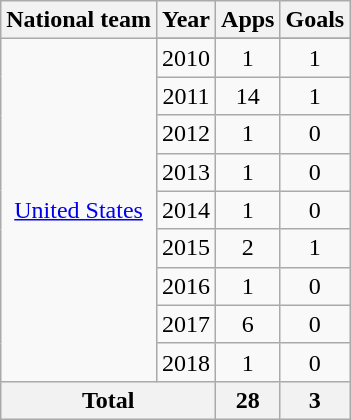<table class="wikitable" style="text-align: center">
<tr>
<th>National team</th>
<th>Year</th>
<th>Apps</th>
<th>Goals</th>
</tr>
<tr>
<td rowspan="10"><a href='#'>United States</a></td>
</tr>
<tr>
<td>2010</td>
<td>1</td>
<td>1</td>
</tr>
<tr>
<td>2011</td>
<td>14</td>
<td>1</td>
</tr>
<tr>
<td>2012</td>
<td>1</td>
<td>0</td>
</tr>
<tr>
<td>2013</td>
<td>1</td>
<td>0</td>
</tr>
<tr>
<td>2014</td>
<td>1</td>
<td>0</td>
</tr>
<tr>
<td>2015</td>
<td>2</td>
<td>1</td>
</tr>
<tr>
<td>2016</td>
<td>1</td>
<td>0</td>
</tr>
<tr>
<td>2017</td>
<td>6</td>
<td>0</td>
</tr>
<tr>
<td>2018</td>
<td>1</td>
<td>0</td>
</tr>
<tr>
<th colspan=2>Total</th>
<th>28</th>
<th>3</th>
</tr>
</table>
